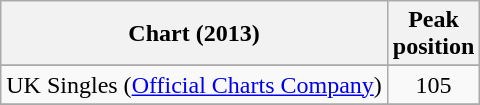<table class="wikitable sortable">
<tr>
<th>Chart (2013)</th>
<th>Peak<br>position</th>
</tr>
<tr>
</tr>
<tr>
</tr>
<tr>
</tr>
<tr>
<td>UK Singles (<a href='#'>Official Charts Company</a>)</td>
<td style="text-align:center;">105</td>
</tr>
<tr>
</tr>
</table>
